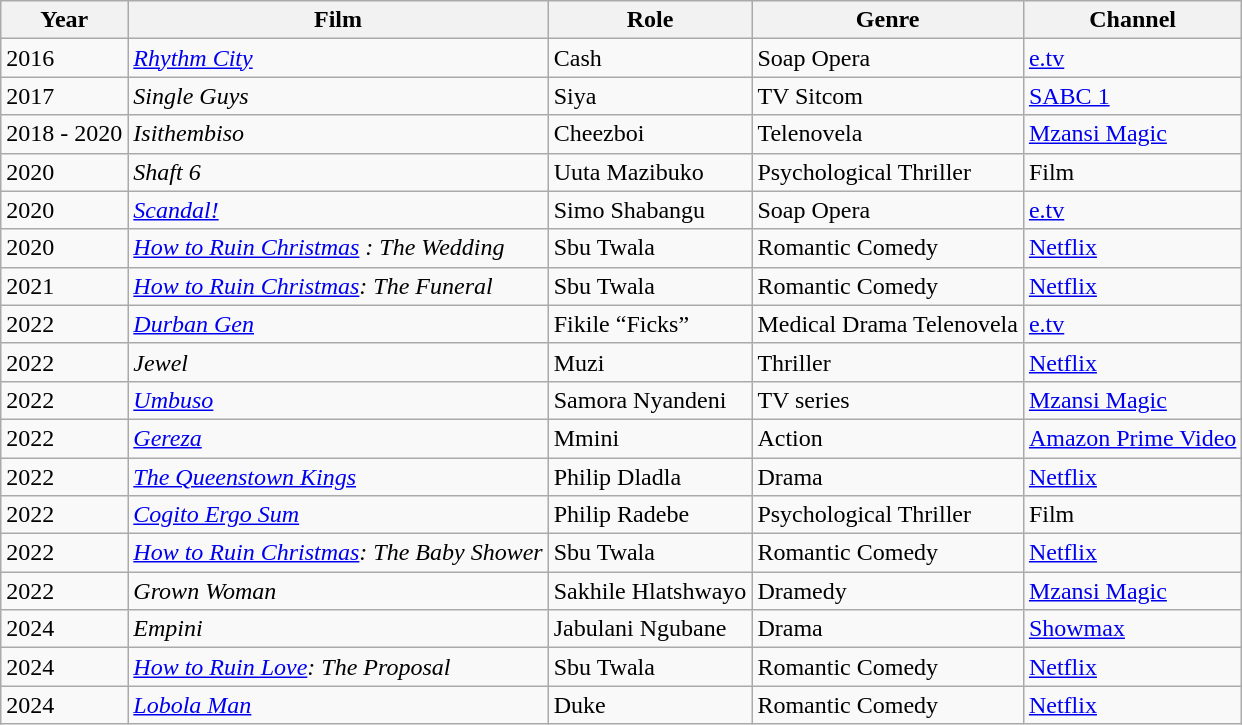<table class="wikitable">
<tr>
<th>Year</th>
<th>Film</th>
<th>Role</th>
<th>Genre</th>
<th>Channel</th>
</tr>
<tr>
<td>2016</td>
<td><em><a href='#'>Rhythm City</a></em></td>
<td>Cash</td>
<td>Soap Opera</td>
<td><a href='#'>e.tv</a></td>
</tr>
<tr>
<td>2017</td>
<td><em>Single Guys</em></td>
<td>Siya</td>
<td>TV Sitcom</td>
<td><a href='#'>SABC 1</a></td>
</tr>
<tr>
<td>2018 - 2020</td>
<td><em>Isithembiso</em></td>
<td>Cheezboi</td>
<td>Telenovela</td>
<td><a href='#'>Mzansi Magic</a></td>
</tr>
<tr>
<td>2020</td>
<td><em>Shaft 6</em></td>
<td>Uuta Mazibuko</td>
<td>Psychological Thriller</td>
<td>Film</td>
</tr>
<tr>
<td>2020</td>
<td><em><a href='#'>Scandal!</a></em></td>
<td>Simo Shabangu</td>
<td>Soap Opera</td>
<td><a href='#'>e.tv</a></td>
</tr>
<tr>
<td>2020</td>
<td><em><a href='#'>How to Ruin Christmas</a> : The Wedding</em></td>
<td>Sbu Twala</td>
<td>Romantic Comedy</td>
<td><a href='#'>Netflix</a></td>
</tr>
<tr>
<td>2021</td>
<td><em><a href='#'>How to Ruin Christmas</a>:  The Funeral</em></td>
<td>Sbu Twala</td>
<td>Romantic Comedy</td>
<td><a href='#'>Netflix</a></td>
</tr>
<tr>
<td>2022</td>
<td><em><a href='#'>Durban Gen</a></em></td>
<td>Fikile “Ficks”</td>
<td>Medical Drama Telenovela</td>
<td><a href='#'>e.tv</a></td>
</tr>
<tr>
<td>2022</td>
<td><em>Jewel</em></td>
<td>Muzi</td>
<td>Thriller</td>
<td><a href='#'>Netflix</a></td>
</tr>
<tr>
<td>2022</td>
<td><em><a href='#'>Umbuso</a></em></td>
<td>Samora Nyandeni</td>
<td>TV series</td>
<td><a href='#'>Mzansi Magic</a></td>
</tr>
<tr>
<td>2022</td>
<td><em><a href='#'>Gereza</a></em></td>
<td>Mmini</td>
<td>Action</td>
<td><a href='#'>Amazon Prime Video</a></td>
</tr>
<tr>
<td>2022</td>
<td><em><a href='#'>The Queenstown Kings</a></em></td>
<td>Philip Dladla</td>
<td>Drama</td>
<td><a href='#'>Netflix</a></td>
</tr>
<tr>
<td>2022</td>
<td><em><a href='#'>Cogito Ergo Sum</a></em></td>
<td>Philip Radebe</td>
<td>Psychological Thriller</td>
<td>Film</td>
</tr>
<tr>
<td>2022</td>
<td><em><a href='#'>How to Ruin Christmas</a>: The Baby Shower</em></td>
<td>Sbu Twala</td>
<td>Romantic Comedy</td>
<td><a href='#'>Netflix</a></td>
</tr>
<tr>
<td>2022</td>
<td><em>Grown Woman</em></td>
<td>Sakhile Hlatshwayo</td>
<td>Dramedy</td>
<td><a href='#'>Mzansi Magic</a></td>
</tr>
<tr>
<td>2024</td>
<td><em>Empini</em></td>
<td>Jabulani Ngubane</td>
<td>Drama</td>
<td><a href='#'>Showmax</a></td>
</tr>
<tr>
<td>2024</td>
<td><em><a href='#'>How to Ruin Love</a>: The Proposal</em></td>
<td>Sbu Twala</td>
<td>Romantic Comedy</td>
<td><a href='#'>Netflix</a></td>
</tr>
<tr>
<td>2024</td>
<td><em><a href='#'>Lobola Man</a></em></td>
<td>Duke</td>
<td>Romantic Comedy</td>
<td><a href='#'>Netflix</a></td>
</tr>
</table>
